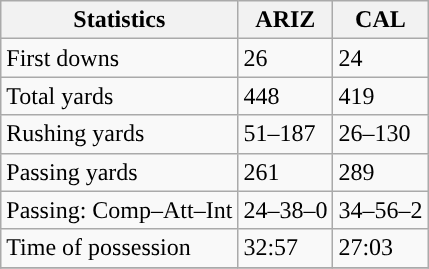<table class="wikitable" style="float: left;">
<tr>
<th>Statistics</th>
<th>ARIZ</th>
<th>CAL</th>
</tr>
<tr>
<td>First downs</td>
<td>26</td>
<td>24</td>
</tr>
<tr>
<td>Total yards</td>
<td>448</td>
<td>419</td>
</tr>
<tr>
<td>Rushing yards</td>
<td>51–187</td>
<td>26–130</td>
</tr>
<tr>
<td>Passing yards</td>
<td>261</td>
<td>289</td>
</tr>
<tr>
<td>Passing: Comp–Att–Int</td>
<td>24–38–0</td>
<td>34–56–2</td>
</tr>
<tr>
<td>Time of possession</td>
<td>32:57</td>
<td>27:03</td>
</tr>
<tr>
</tr>
</table>
